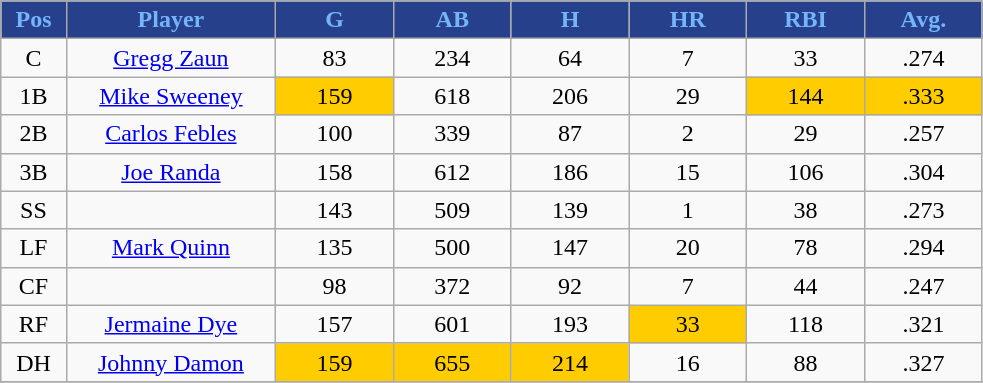<table class="wikitable sortable">
<tr>
<th style="background:#27408B;color:#74B4FA;" width="5%">Pos</th>
<th style="background:#27408B;color:#74B4FA;" width="16%">Player</th>
<th style="background:#27408B;color:#74B4FA;" width="9%">G</th>
<th style="background:#27408B;color:#74B4FA;" width="9%">AB</th>
<th style="background:#27408B;color:#74B4FA;" width="9%">H</th>
<th style="background:#27408B;color:#74B4FA;" width="9%">HR</th>
<th style="background:#27408B;color:#74B4FA;" width="9%">RBI</th>
<th style="background:#27408B;color:#74B4FA;" width="9%">Avg.</th>
</tr>
<tr style="text-align: center">
<td>C</td>
<td><a href='#'>Gregg Zaun</a></td>
<td>83</td>
<td>234</td>
<td>64</td>
<td>7</td>
<td>33</td>
<td>.274</td>
</tr>
<tr style="text-align: center">
<td>1B</td>
<td><a href='#'>Mike Sweeney</a></td>
<td bgcolor="#FFCC00">159</td>
<td>618</td>
<td>206</td>
<td>29</td>
<td bgcolor="#FFCC00">144</td>
<td bgcolor="#FFCC00">.333</td>
</tr>
<tr style="text-align: center">
<td>2B</td>
<td><a href='#'>Carlos Febles</a></td>
<td>100</td>
<td>339</td>
<td>87</td>
<td>2</td>
<td>29</td>
<td>.257</td>
</tr>
<tr style="text-align: center">
<td>3B</td>
<td><a href='#'>Joe Randa</a></td>
<td>158</td>
<td>612</td>
<td>186</td>
<td>15</td>
<td>106</td>
<td>.304</td>
</tr>
<tr style="text-align: center">
<td>SS</td>
<td></td>
<td>143</td>
<td>509</td>
<td>139</td>
<td>1</td>
<td>38</td>
<td>.273</td>
</tr>
<tr style="text-align: center">
<td>LF</td>
<td><a href='#'>Mark Quinn</a></td>
<td>135</td>
<td>500</td>
<td>147</td>
<td>20</td>
<td>78</td>
<td>.294</td>
</tr>
<tr style="text-align: center">
<td>CF</td>
<td></td>
<td>98</td>
<td>372</td>
<td>92</td>
<td>7</td>
<td>44</td>
<td>.247</td>
</tr>
<tr style="text-align: center">
<td>RF</td>
<td><a href='#'>Jermaine Dye</a></td>
<td>157</td>
<td>601</td>
<td>193</td>
<td bgcolor="#FFCC00">33</td>
<td>118</td>
<td>.321</td>
</tr>
<tr style="text-align: center">
<td>DH</td>
<td><a href='#'>Johnny Damon</a></td>
<td bgcolor="#FFCC00">159</td>
<td bgcolor="#FFCC00">655</td>
<td bgcolor="#FFCC00">214</td>
<td>16</td>
<td>88</td>
<td>.327</td>
</tr>
<tr>
</tr>
</table>
